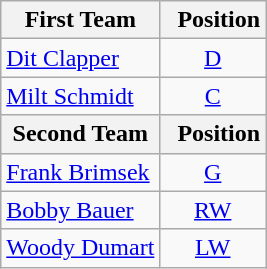<table class="wikitable">
<tr>
<th>First Team</th>
<th>  Position</th>
</tr>
<tr>
<td><a href='#'>Dit Clapper</a></td>
<td align=center><a href='#'>D</a></td>
</tr>
<tr>
<td><a href='#'>Milt Schmidt</a></td>
<td align=center><a href='#'>C</a></td>
</tr>
<tr>
<th>Second Team</th>
<th>  Position</th>
</tr>
<tr>
<td><a href='#'>Frank Brimsek</a></td>
<td align=center><a href='#'>G</a></td>
</tr>
<tr>
<td><a href='#'>Bobby Bauer</a></td>
<td align=center><a href='#'>RW</a></td>
</tr>
<tr>
<td><a href='#'>Woody Dumart</a></td>
<td align=center><a href='#'>LW</a></td>
</tr>
</table>
